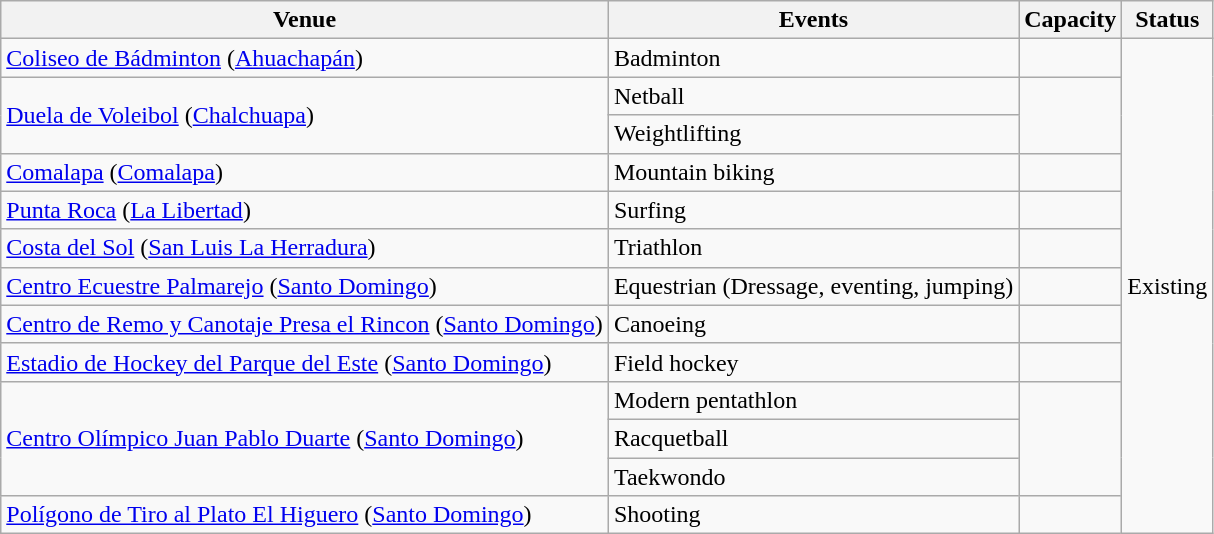<table class="wikitable sortable">
<tr>
<th>Venue</th>
<th>Events</th>
<th>Capacity</th>
<th>Status</th>
</tr>
<tr>
<td><a href='#'>Coliseo de Bádminton</a> (<a href='#'>Ahuachapán</a>)</td>
<td>Badminton</td>
<td></td>
<td rowspan=13>Existing</td>
</tr>
<tr>
<td rowspan=2><a href='#'>Duela de Voleibol</a> (<a href='#'>Chalchuapa</a>)</td>
<td>Netball</td>
<td rowspan=2></td>
</tr>
<tr>
<td>Weightlifting</td>
</tr>
<tr>
<td><a href='#'>Comalapa</a> (<a href='#'>Comalapa</a>)</td>
<td>Mountain biking</td>
<td></td>
</tr>
<tr>
<td><a href='#'>Punta Roca</a> (<a href='#'>La Libertad</a>)</td>
<td>Surfing</td>
<td></td>
</tr>
<tr>
<td><a href='#'>Costa del Sol</a> (<a href='#'>San Luis La Herradura</a>)</td>
<td>Triathlon</td>
<td></td>
</tr>
<tr>
<td><a href='#'>Centro Ecuestre Palmarejo</a> (<a href='#'>Santo Domingo</a>)</td>
<td>Equestrian (Dressage, eventing, jumping)</td>
<td></td>
</tr>
<tr>
<td><a href='#'>Centro de Remo y Canotaje Presa el Rincon</a> (<a href='#'>Santo Domingo</a>)</td>
<td>Canoeing</td>
<td></td>
</tr>
<tr>
<td><a href='#'>Estadio de Hockey del Parque del Este</a> (<a href='#'>Santo Domingo</a>)</td>
<td>Field hockey</td>
<td></td>
</tr>
<tr>
<td rowspan=3><a href='#'>Centro Olímpico Juan Pablo Duarte</a> (<a href='#'>Santo Domingo</a>)</td>
<td>Modern pentathlon</td>
<td rowspan=3></td>
</tr>
<tr>
<td>Racquetball</td>
</tr>
<tr>
<td>Taekwondo</td>
</tr>
<tr>
<td><a href='#'>Polígono de Tiro al Plato El Higuero</a> (<a href='#'>Santo Domingo</a>)</td>
<td>Shooting</td>
<td></td>
</tr>
</table>
